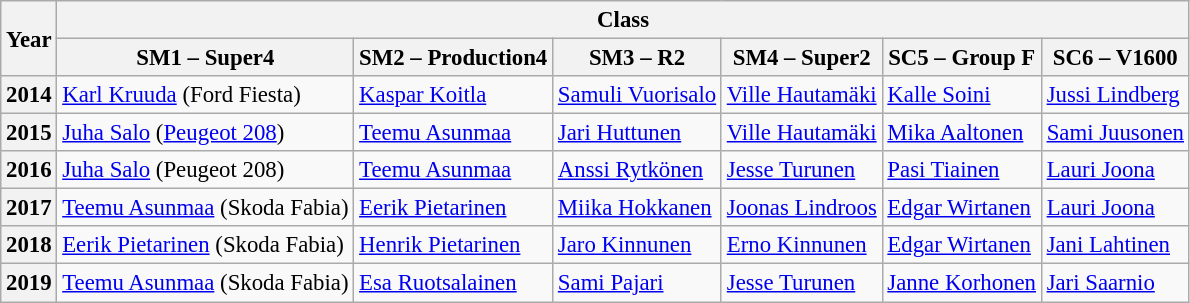<table class="wikitable" style="font-size: 95%">
<tr>
<th rowspan="2">Year</th>
<th colspan="6">Class</th>
</tr>
<tr>
<th>SM1 – Super4</th>
<th>SM2 – Production4</th>
<th>SM3 – R2</th>
<th>SM4 – Super2</th>
<th>SC5 – Group F</th>
<th>SC6 – V1600</th>
</tr>
<tr>
<th>2014</th>
<td> <a href='#'>Karl Kruuda</a> (Ford Fiesta)</td>
<td> <a href='#'>Kaspar Koitla</a></td>
<td><a href='#'>Samuli Vuorisalo</a></td>
<td><a href='#'>Ville Hautamäki</a></td>
<td><a href='#'>Kalle Soini</a></td>
<td><a href='#'>Jussi Lindberg</a></td>
</tr>
<tr>
<th>2015</th>
<td><a href='#'>Juha Salo</a> (<a href='#'>Peugeot 208</a>)</td>
<td><a href='#'>Teemu Asunmaa</a></td>
<td><a href='#'>Jari Huttunen</a></td>
<td><a href='#'>Ville Hautamäki</a></td>
<td><a href='#'>Mika Aaltonen</a></td>
<td><a href='#'>Sami Juusonen</a></td>
</tr>
<tr>
<th>2016</th>
<td><a href='#'>Juha Salo</a> (Peugeot 208)</td>
<td><a href='#'>Teemu Asunmaa</a></td>
<td><a href='#'>Anssi Rytkönen</a></td>
<td><a href='#'>Jesse Turunen</a></td>
<td><a href='#'>Pasi Tiainen</a></td>
<td><a href='#'>Lauri Joona</a></td>
</tr>
<tr>
<th>2017</th>
<td><a href='#'>Teemu Asunmaa</a> (Skoda Fabia)</td>
<td><a href='#'>Eerik Pietarinen</a></td>
<td><a href='#'>Miika Hokkanen</a></td>
<td><a href='#'>Joonas Lindroos</a></td>
<td><a href='#'>Edgar Wirtanen</a></td>
<td><a href='#'>Lauri Joona</a></td>
</tr>
<tr>
<th>2018</th>
<td><a href='#'>Eerik Pietarinen</a> (Skoda Fabia)</td>
<td><a href='#'>Henrik Pietarinen</a></td>
<td><a href='#'>Jaro Kinnunen</a></td>
<td><a href='#'>Erno Kinnunen</a></td>
<td><a href='#'>Edgar Wirtanen</a></td>
<td><a href='#'>Jani Lahtinen</a></td>
</tr>
<tr>
<th>2019</th>
<td><a href='#'>Teemu Asunmaa</a> (Skoda Fabia)</td>
<td><a href='#'>Esa Ruotsalainen</a></td>
<td><a href='#'>Sami Pajari</a></td>
<td><a href='#'>Jesse Turunen</a></td>
<td><a href='#'>Janne Korhonen</a></td>
<td><a href='#'>Jari Saarnio</a></td>
</tr>
</table>
